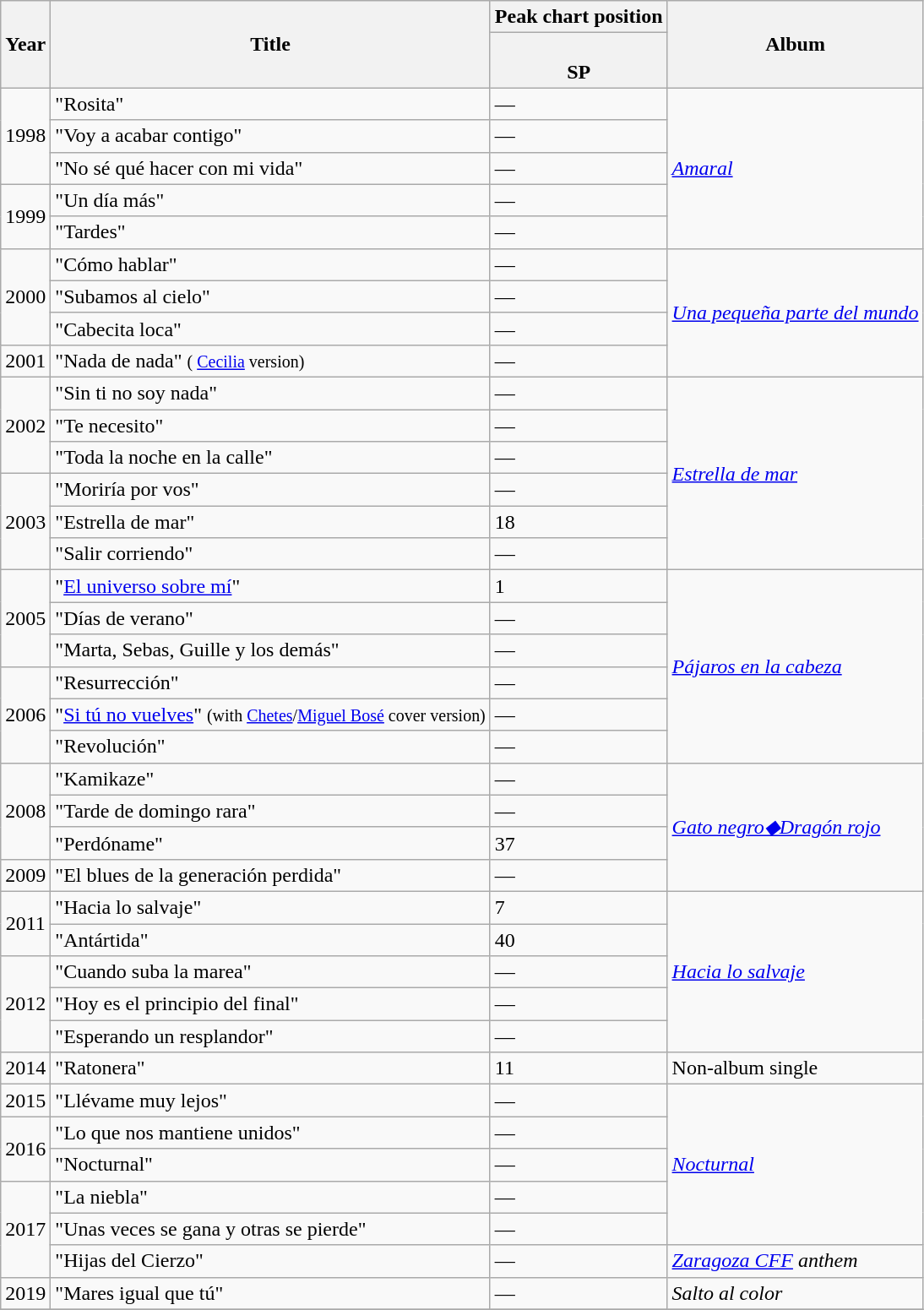<table class="wikitable">
<tr>
<th rowspan="2" align="center">Year</th>
<th rowspan="2" align="left">Title</th>
<th>Peak chart position</th>
<th rowspan="2" align="left">Album</th>
</tr>
<tr>
<th><br>SP</th>
</tr>
<tr>
<td align="center" rowspan="3">1998</td>
<td align="left">"Rosita"</td>
<td>—</td>
<td align="left" rowspan="5"><em><a href='#'>Amaral</a></em></td>
</tr>
<tr>
<td align="left">"Voy a acabar contigo"</td>
<td>—</td>
</tr>
<tr>
<td align="left">"No sé qué hacer con mi vida"</td>
<td>—</td>
</tr>
<tr>
<td align="center" rowspan="2">1999</td>
<td align="left">"Un día más"</td>
<td>—</td>
</tr>
<tr>
<td align="left">"Tardes"</td>
<td>—</td>
</tr>
<tr>
<td align="center" rowspan="3">2000</td>
<td align="left">"Cómo hablar"</td>
<td>—</td>
<td align="left" rowspan="4"><em><a href='#'>Una pequeña parte del mundo</a></em></td>
</tr>
<tr>
<td align="left">"Subamos al cielo"</td>
<td>—</td>
</tr>
<tr>
<td align="left">"Cabecita loca"</td>
<td>—</td>
</tr>
<tr>
<td align="center" rowspan="1">2001</td>
<td align="left">"Nada de nada" <small>( <a href='#'>Cecilia</a> version)</small></td>
<td>—</td>
</tr>
<tr>
<td align="center" rowspan="3">2002</td>
<td align="left">"Sin ti no soy nada"</td>
<td>—</td>
<td align="left" rowspan="6"><em><a href='#'>Estrella de mar</a></em></td>
</tr>
<tr>
<td align="left">"Te necesito"</td>
<td>—</td>
</tr>
<tr>
<td align="left">"Toda la noche en la calle"</td>
<td>—</td>
</tr>
<tr>
<td align="center" rowspan="3">2003</td>
<td align="left">"Moriría por vos"</td>
<td>—</td>
</tr>
<tr>
<td align="left">"Estrella de mar"</td>
<td>18</td>
</tr>
<tr>
<td align="left">"Salir corriendo"</td>
<td>—</td>
</tr>
<tr>
<td align="center" rowspan="3">2005</td>
<td align="left">"<a href='#'>El universo sobre mí</a>"</td>
<td>1</td>
<td align="left" rowspan="6"><em><a href='#'>Pájaros en la cabeza</a></em></td>
</tr>
<tr>
<td align="left">"Días de verano"</td>
<td>—</td>
</tr>
<tr>
<td align="left">"Marta, Sebas, Guille y los demás"</td>
<td>—</td>
</tr>
<tr>
<td align="center" rowspan="3">2006</td>
<td align="left">"Resurrección"</td>
<td>—</td>
</tr>
<tr>
<td align="left">"<a href='#'>Si tú no vuelves</a>" <small>(with <a href='#'>Chetes</a>/<a href='#'>Miguel Bosé</a> cover version)</small></td>
<td>—</td>
</tr>
<tr>
<td align="left">"Revolución"</td>
<td>—</td>
</tr>
<tr>
<td align="center" rowspan="3">2008</td>
<td align="left">"Kamikaze"</td>
<td>—</td>
<td align="left" rowspan="4"><em><a href='#'>Gato negro◆Dragón rojo</a></em></td>
</tr>
<tr>
<td align="left">"Tarde de domingo rara"</td>
<td>—</td>
</tr>
<tr>
<td align="left">"Perdóname"</td>
<td>37</td>
</tr>
<tr>
<td align="center" rowspan="1">2009</td>
<td align="left">"El blues de la generación perdida"</td>
<td>—</td>
</tr>
<tr>
<td align="center" rowspan="2">2011</td>
<td align="left">"Hacia lo salvaje"</td>
<td>7</td>
<td align="left" rowspan="5"><em><a href='#'>Hacia lo salvaje</a></em></td>
</tr>
<tr>
<td align="left">"Antártida"</td>
<td>40</td>
</tr>
<tr>
<td align="center" rowspan="3">2012</td>
<td align="left">"Cuando suba la marea"</td>
<td>—</td>
</tr>
<tr>
<td align="left">"Hoy es el principio del final"</td>
<td>—</td>
</tr>
<tr>
<td align="left">"Esperando un resplandor"</td>
<td>—</td>
</tr>
<tr>
<td align="center" rowspan="1">2014</td>
<td align="left">"Ratonera"</td>
<td>11</td>
<td align="left" rowspan="1">Non-album single</td>
</tr>
<tr>
<td align="center" rowspan="1">2015</td>
<td align="left">"Llévame muy lejos"</td>
<td>—</td>
<td align="left" rowspan="5"><em><a href='#'>Nocturnal</a></em></td>
</tr>
<tr>
<td align="center" rowspan="2">2016</td>
<td align="left">"Lo que nos mantiene unidos"</td>
<td>—</td>
</tr>
<tr>
<td align="left">"Nocturnal"</td>
<td>—</td>
</tr>
<tr>
<td align="center" rowspan="3">2017</td>
<td align="left">"La niebla"</td>
<td>—</td>
</tr>
<tr>
<td align="left">"Unas veces se gana y otras se pierde"</td>
<td>—</td>
</tr>
<tr>
<td align="left">"Hijas del Cierzo"</td>
<td>—</td>
<td align="left" rowspan="1"><em><a href='#'>Zaragoza CFF</a> anthem</em></td>
</tr>
<tr>
<td align="center" rowspan="1">2019</td>
<td align="left">"Mares igual que tú"</td>
<td>—</td>
<td align="left" rowspan="1"><em>Salto al color</em></td>
</tr>
<tr>
</tr>
</table>
